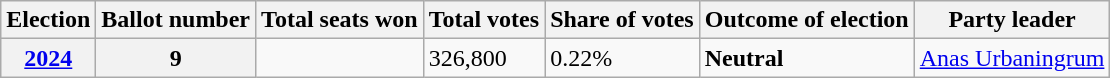<table class="wikitable">
<tr>
<th>Election</th>
<th>Ballot number</th>
<th>Total seats won</th>
<th>Total votes</th>
<th>Share of votes</th>
<th>Outcome of election</th>
<th>Party leader</th>
</tr>
<tr>
<th><a href='#'>2024</a></th>
<th>9</th>
<td></td>
<td>326,800</td>
<td>0.22%</td>
<td><strong>Neutral</strong></td>
<td><a href='#'>Anas Urbaningrum</a></td>
</tr>
</table>
